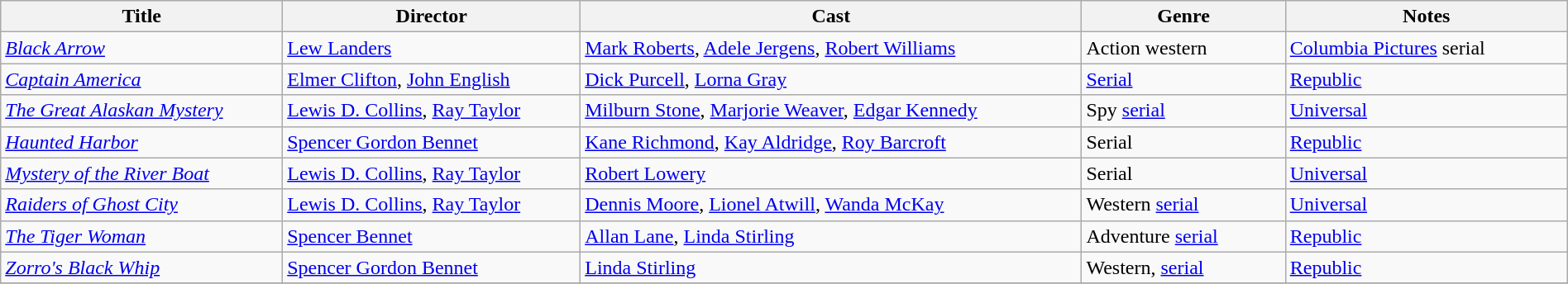<table class="wikitable" style="width:100%;">
<tr>
<th style="width:18%;">Title</th>
<th style="width:19%;">Director</th>
<th style="width:32%;">Cast</th>
<th style="width:13%;">Genre</th>
<th style="width:18%;">Notes</th>
</tr>
<tr>
<td><em><a href='#'>Black Arrow</a></em></td>
<td><a href='#'>Lew Landers</a></td>
<td><a href='#'>Mark Roberts</a>, <a href='#'>Adele Jergens</a>, <a href='#'>Robert Williams</a></td>
<td>Action western</td>
<td><a href='#'>Columbia Pictures</a> serial</td>
</tr>
<tr>
<td><em><a href='#'>Captain America</a></em></td>
<td><a href='#'>Elmer Clifton</a>, <a href='#'>John English</a></td>
<td><a href='#'>Dick Purcell</a>, <a href='#'>Lorna Gray</a></td>
<td><a href='#'>Serial</a></td>
<td><a href='#'>Republic</a></td>
</tr>
<tr>
<td><em><a href='#'>The Great Alaskan Mystery</a></em></td>
<td><a href='#'>Lewis D. Collins</a>, <a href='#'>Ray Taylor</a></td>
<td><a href='#'>Milburn Stone</a>, <a href='#'>Marjorie Weaver</a>, <a href='#'>Edgar Kennedy</a></td>
<td>Spy <a href='#'>serial</a></td>
<td><a href='#'>Universal</a></td>
</tr>
<tr>
<td><em><a href='#'>Haunted Harbor</a></em></td>
<td><a href='#'>Spencer Gordon Bennet</a></td>
<td><a href='#'>Kane Richmond</a>, <a href='#'>Kay Aldridge</a>, <a href='#'>Roy Barcroft</a></td>
<td>Serial</td>
<td><a href='#'>Republic</a></td>
</tr>
<tr>
<td><em><a href='#'>Mystery of the River Boat</a></em></td>
<td><a href='#'>Lewis D. Collins</a>, <a href='#'>Ray Taylor</a></td>
<td><a href='#'>Robert Lowery</a></td>
<td>Serial</td>
<td><a href='#'>Universal</a></td>
</tr>
<tr>
<td><em><a href='#'>Raiders of Ghost City</a></em></td>
<td><a href='#'>Lewis D. Collins</a>, <a href='#'>Ray Taylor</a></td>
<td><a href='#'>Dennis Moore</a>, <a href='#'>Lionel Atwill</a>, <a href='#'>Wanda McKay</a></td>
<td>Western <a href='#'>serial</a></td>
<td><a href='#'>Universal</a></td>
</tr>
<tr>
<td><em><a href='#'>The Tiger Woman</a></em></td>
<td><a href='#'>Spencer Bennet</a></td>
<td><a href='#'>Allan Lane</a>, <a href='#'>Linda Stirling</a></td>
<td>Adventure <a href='#'>serial</a></td>
<td><a href='#'>Republic</a></td>
</tr>
<tr>
<td><em><a href='#'>Zorro's Black Whip</a></em></td>
<td><a href='#'>Spencer Gordon Bennet</a></td>
<td><a href='#'>Linda Stirling</a></td>
<td>Western, <a href='#'>serial</a></td>
<td><a href='#'>Republic</a></td>
</tr>
<tr>
</tr>
</table>
